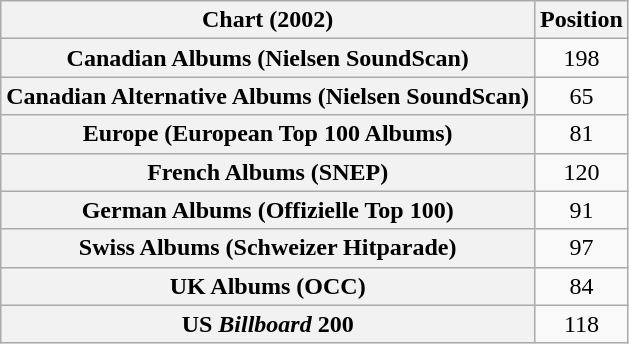<table class="wikitable sortable plainrowheaders">
<tr>
<th scope="col">Chart (2002)</th>
<th scope="col">Position</th>
</tr>
<tr>
<th scope="row">Canadian Albums (Nielsen SoundScan)</th>
<td style="text-align:center;">198</td>
</tr>
<tr>
<th scope="row">Canadian Alternative Albums (Nielsen SoundScan)</th>
<td style="text-align:center;">65</td>
</tr>
<tr>
<th scope="row">Europe (European Top 100 Albums)</th>
<td style="text-align:center;">81</td>
</tr>
<tr>
<th scope="row">French Albums (SNEP)</th>
<td style="text-align:center;">120</td>
</tr>
<tr>
<th scope="row">German Albums (Offizielle Top 100)</th>
<td style="text-align:center;">91</td>
</tr>
<tr>
<th scope="row">Swiss Albums (Schweizer Hitparade)</th>
<td style="text-align:center;">97</td>
</tr>
<tr>
<th scope="row">UK Albums (OCC)</th>
<td style="text-align:center;">84</td>
</tr>
<tr>
<th scope="row">US <em>Billboard</em> 200</th>
<td style="text-align:center;">118</td>
</tr>
</table>
